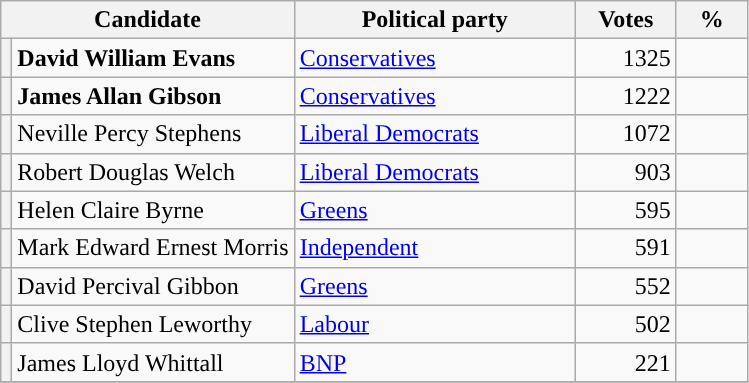<table class="wikitable">
<tr>
<th valign=top colspan="2" style="width: 180px">Candidate</th>
<th valign=top style="width: 180px">Political party</th>
<th valign=top style="width: 60px">Votes</th>
<th valign=top style="width: 40px">%</th>
</tr>
<tr>
<th style="background-color: "></th>
<td><strong>David William Evans</strong></td>
<td><a href='#'>Conservatives</a></td>
<td align="right">1325</td>
<td align="right"></td>
</tr>
<tr>
<th style="background-color: "></th>
<td><strong>James Allan Gibson</strong></td>
<td><a href='#'>Conservatives</a></td>
<td align="right">1222</td>
<td align="right"></td>
</tr>
<tr>
<th style="background-color: "></th>
<td>Neville Percy Stephens</td>
<td><a href='#'>Liberal Democrats</a></td>
<td align="right">1072</td>
<td align="right"></td>
</tr>
<tr>
<th style="background-color: "></th>
<td>Robert Douglas Welch</td>
<td><a href='#'>Liberal Democrats</a></td>
<td align="right">903</td>
<td align="right"></td>
</tr>
<tr>
<th style="background-color: "></th>
<td>Helen Claire Byrne</td>
<td><a href='#'>Greens</a></td>
<td align="right">595</td>
<td align="right"></td>
</tr>
<tr>
<th style="background-color: "></th>
<td>Mark Edward Ernest Morris</td>
<td><a href='#'>Independent</a></td>
<td align="right">591</td>
<td align="right"></td>
</tr>
<tr>
<th style="background-color: "></th>
<td>David Percival Gibbon</td>
<td><a href='#'>Greens</a></td>
<td align="right">552</td>
<td align="right"></td>
</tr>
<tr>
<th style="background-color: "></th>
<td>Clive Stephen Leworthy</td>
<td><a href='#'>Labour</a></td>
<td align="right">502</td>
<td align="right"></td>
</tr>
<tr>
<th style="background-color: "></th>
<td>James Lloyd Whittall</td>
<td><a href='#'>BNP</a></td>
<td align="right">221</td>
<td align="right"></td>
</tr>
<tr>
</tr>
</table>
